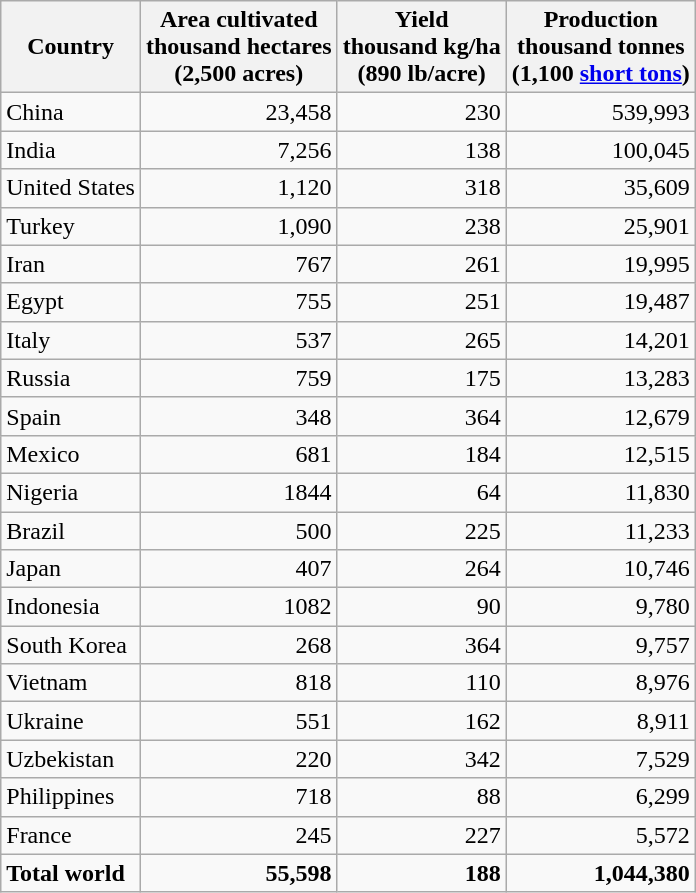<table class="sortable wikitable" style="text-align:right">
<tr>
<th>Country</th>
<th>Area cultivated <br>thousand hectares <br>(2,500 acres)</th>
<th>Yield <br>thousand kg/ha <br>(890 lb/acre)</th>
<th>Production <br>thousand tonnes <br>(1,100 <a href='#'>short tons</a>)</th>
</tr>
<tr>
<td style="text-align:left">China</td>
<td>23,458</td>
<td>230</td>
<td>539,993</td>
</tr>
<tr>
<td style="text-align:left">India</td>
<td>7,256</td>
<td>138</td>
<td>100,045</td>
</tr>
<tr>
<td style="text-align:left">United States</td>
<td>1,120</td>
<td>318</td>
<td>35,609</td>
</tr>
<tr>
<td style="text-align:left">Turkey</td>
<td>1,090</td>
<td>238</td>
<td>25,901</td>
</tr>
<tr>
<td style="text-align:left">Iran</td>
<td>767</td>
<td>261</td>
<td>19,995</td>
</tr>
<tr>
<td style="text-align:left">Egypt</td>
<td>755</td>
<td>251</td>
<td>19,487</td>
</tr>
<tr>
<td style="text-align:left">Italy</td>
<td>537</td>
<td>265</td>
<td>14,201</td>
</tr>
<tr>
<td style="text-align:left">Russia</td>
<td>759</td>
<td>175</td>
<td>13,283</td>
</tr>
<tr>
<td style="text-align:left">Spain</td>
<td>348</td>
<td>364</td>
<td>12,679</td>
</tr>
<tr>
<td style="text-align:left">Mexico</td>
<td>681</td>
<td>184</td>
<td>12,515</td>
</tr>
<tr>
<td style="text-align:left">Nigeria</td>
<td>1844</td>
<td>64</td>
<td>11,830</td>
</tr>
<tr>
<td style="text-align:left">Brazil</td>
<td>500</td>
<td>225</td>
<td>11,233</td>
</tr>
<tr>
<td style="text-align:left">Japan</td>
<td>407</td>
<td>264</td>
<td>10,746</td>
</tr>
<tr>
<td style="text-align:left">Indonesia</td>
<td>1082</td>
<td>90</td>
<td>9,780</td>
</tr>
<tr>
<td style="text-align:left">South Korea</td>
<td>268</td>
<td>364</td>
<td>9,757</td>
</tr>
<tr>
<td style="text-align:left">Vietnam</td>
<td>818</td>
<td>110</td>
<td>8,976</td>
</tr>
<tr>
<td style="text-align:left">Ukraine</td>
<td>551</td>
<td>162</td>
<td>8,911</td>
</tr>
<tr>
<td style="text-align:left">Uzbekistan</td>
<td>220</td>
<td>342</td>
<td>7,529</td>
</tr>
<tr>
<td style="text-align:left">Philippines</td>
<td>718</td>
<td>88</td>
<td>6,299</td>
</tr>
<tr>
<td style="text-align:left">France</td>
<td>245</td>
<td>227</td>
<td>5,572</td>
</tr>
<tr class="sortbottom">
<td style="text-align:left"><strong>Total world</strong></td>
<td><strong>55,598</strong></td>
<td><strong>188</strong></td>
<td><strong>1,044,380</strong></td>
</tr>
</table>
